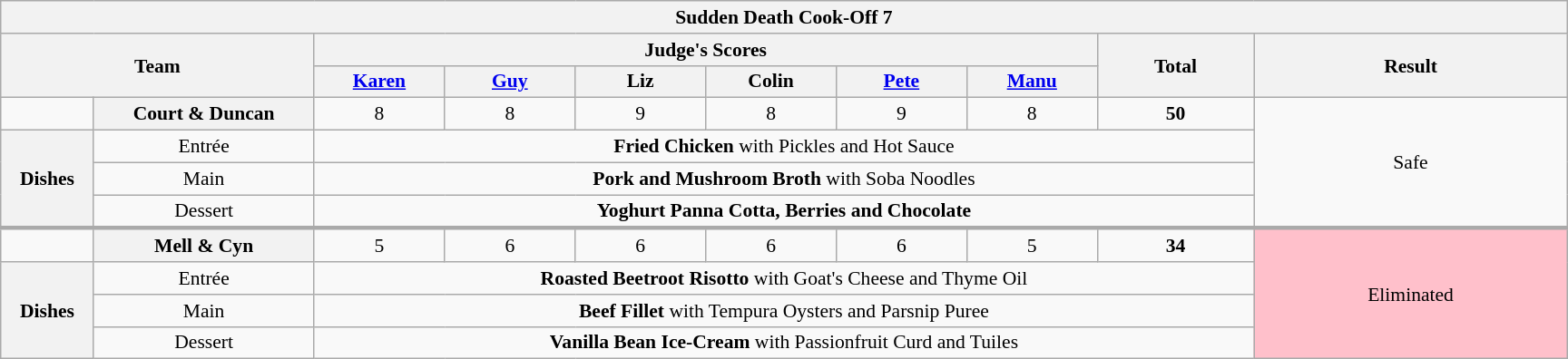<table class="wikitable plainrowheaders" style="margin:1em auto; text-align:center; font-size:90%; width:80em;">
<tr>
<th colspan="10" >Sudden Death Cook-Off 7</th>
</tr>
<tr>
<th rowspan="2" style="width:20%;" colspan="2">Team</th>
<th colspan="6" style="width:50%;">Judge's Scores</th>
<th rowspan="2" style="width:10%;">Total<br></th>
<th rowspan="2" style="width:20%;">Result</th>
</tr>
<tr>
<th style="width:50px;"><a href='#'>Karen</a></th>
<th style="width:50px;"><a href='#'>Guy</a></th>
<th style="width:50px;">Liz</th>
<th style="width:50px;">Colin</th>
<th style="width:50px;"><a href='#'>Pete</a></th>
<th style="width:50px;"><a href='#'>Manu</a></th>
</tr>
<tr>
<td></td>
<th>Court & Duncan</th>
<td>8</td>
<td>8</td>
<td>9</td>
<td>8</td>
<td>9</td>
<td>8</td>
<td><strong>50</strong></td>
<td rowspan="4">Safe</td>
</tr>
<tr>
<th rowspan="3">Dishes</th>
<td>Entrée</td>
<td colspan="7"><strong>Fried Chicken</strong> with Pickles and Hot Sauce</td>
</tr>
<tr>
<td>Main</td>
<td colspan="7"><strong>Pork and Mushroom Broth</strong> with Soba Noodles</td>
</tr>
<tr>
<td>Dessert</td>
<td colspan="7"><strong>Yoghurt Panna Cotta, Berries and Chocolate</strong></td>
</tr>
<tr style="border-top:3px solid #aaa;">
<td></td>
<th>Mell & Cyn</th>
<td>5</td>
<td>6</td>
<td>6</td>
<td>6</td>
<td>6</td>
<td>5</td>
<td><strong>34</strong></td>
<td style="background:pink" rowspan="4">Eliminated</td>
</tr>
<tr>
<th rowspan="3">Dishes</th>
<td>Entrée</td>
<td colspan="7"><strong>Roasted Beetroot Risotto</strong> with Goat's Cheese and Thyme Oil</td>
</tr>
<tr>
<td>Main</td>
<td colspan="7"><strong>Beef Fillet</strong> with Tempura Oysters and Parsnip Puree</td>
</tr>
<tr>
<td>Dessert</td>
<td colspan="7"><strong>Vanilla Bean Ice-Cream</strong> with Passionfruit Curd and Tuiles</td>
</tr>
</table>
